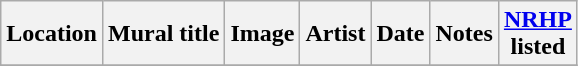<table class="wikitable sortable">
<tr>
<th>Location</th>
<th>Mural title</th>
<th>Image</th>
<th>Artist</th>
<th>Date</th>
<th>Notes</th>
<th><a href='#'>NRHP</a><br>listed</th>
</tr>
<tr>
</tr>
</table>
